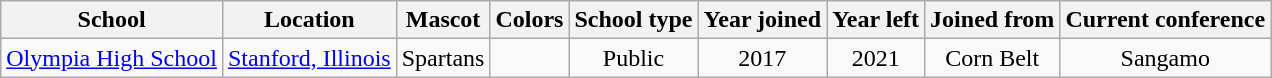<table class="wikitable" style="text-align:center;">
<tr>
<th>School</th>
<th>Location</th>
<th>Mascot</th>
<th>Colors</th>
<th>School type</th>
<th>Year joined</th>
<th>Year left</th>
<th>Joined from</th>
<th>Current conference</th>
</tr>
<tr>
<td><a href='#'>Olympia High School</a></td>
<td><a href='#'>Stanford, Illinois</a></td>
<td>Spartans</td>
<td>  </td>
<td>Public</td>
<td>2017</td>
<td>2021</td>
<td>Corn Belt</td>
<td>Sangamo</td>
</tr>
</table>
